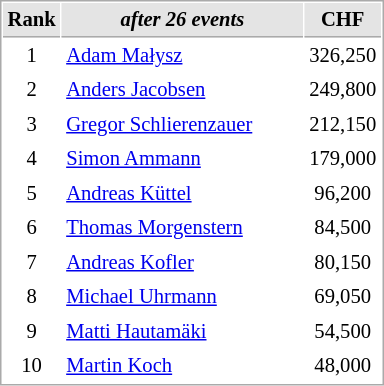<table cellspacing="1" cellpadding="3" style="border:1px solid #AAAAAA;font-size:86%">
<tr style="background:#E4E4E4">
<th style="border-bottom:1px solid #AAAAAA" width=10>Rank</th>
<th style="border-bottom:1px solid #AAAAAA" width=155><em>after 26 events</em></th>
<th style="border-bottom:1px solid #AAAAAA" width=40>CHF</th>
</tr>
<tr>
<td style="text-align:center">1</td>
<td> <a href='#'>Adam Małysz</a></td>
<td style="text-align:center">326,250</td>
</tr>
<tr>
<td style="text-align:center">2</td>
<td> <a href='#'>Anders Jacobsen</a></td>
<td style="text-align:center">249,800</td>
</tr>
<tr>
<td style="text-align:center">3</td>
<td> <a href='#'>Gregor Schlierenzauer</a></td>
<td style="text-align:center">212,150</td>
</tr>
<tr>
<td style="text-align:center">4</td>
<td> <a href='#'>Simon Ammann</a></td>
<td style="text-align:center">179,000</td>
</tr>
<tr>
<td style="text-align:center">5</td>
<td> <a href='#'>Andreas Küttel</a></td>
<td style="text-align:center">96,200</td>
</tr>
<tr>
<td style="text-align:center">6</td>
<td> <a href='#'>Thomas Morgenstern</a></td>
<td style="text-align:center">84,500</td>
</tr>
<tr>
<td style="text-align:center">7</td>
<td> <a href='#'>Andreas Kofler</a></td>
<td style="text-align:center">80,150</td>
</tr>
<tr>
<td style="text-align:center">8</td>
<td> <a href='#'>Michael Uhrmann</a></td>
<td style="text-align:center">69,050</td>
</tr>
<tr>
<td style="text-align:center">9</td>
<td> <a href='#'>Matti Hautamäki</a></td>
<td style="text-align:center">54,500</td>
</tr>
<tr>
<td style="text-align:center">10</td>
<td> <a href='#'>Martin Koch</a></td>
<td style="text-align:center">48,000</td>
</tr>
</table>
